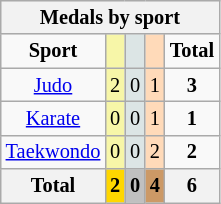<table class="wikitable" style="font-size:85%; text-align:center;">
<tr style="background:#efefef;">
<th colspan=5><strong>Medals by sport</strong></th>
</tr>
<tr>
<td><strong>Sport</strong></td>
<td style="background:#f7f6a8;"></td>
<td style="background:#dce5e5;"></td>
<td style="background:#ffdab9;"></td>
<td><strong>Total</strong></td>
</tr>
<tr>
<td><a href='#'>Judo</a></td>
<td style="background:#F7F6A8;">2</td>
<td style="background:#DCE5E5;">0</td>
<td style="background:#FFDAB9;">1</td>
<td><strong>3</strong></td>
</tr>
<tr>
<td><a href='#'>Karate</a></td>
<td style="background:#F7F6A8;">0</td>
<td style="background:#DCE5E5;">0</td>
<td style="background:#FFDAB9;">1</td>
<td><strong>1</strong></td>
</tr>
<tr>
<td><a href='#'>Taekwondo</a></td>
<td style="background:#F7F6A8;">0</td>
<td style="background:#DCE5E5;">0</td>
<td style="background:#FFDAB9;">2</td>
<td><strong>2</strong></td>
</tr>
<tr>
<th>Total</th>
<th style="background:gold;"  >2</th>
<th style="background:silver;">0</th>
<th style="background:#c96;"  >4</th>
<th>6</th>
</tr>
</table>
